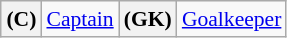<table class="wikitable" style="text-align: left; font-size: 90%; margin-left: 1em;">
<tr>
<th>(C)</th>
<td><a href='#'>Captain</a></td>
<th>(GK)</th>
<td><a href='#'>Goalkeeper</a></td>
</tr>
</table>
